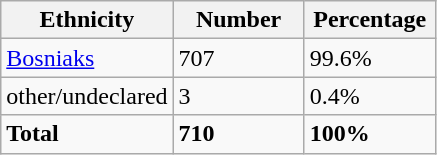<table class="wikitable">
<tr>
<th width="100px">Ethnicity</th>
<th width="80px">Number</th>
<th width="80px">Percentage</th>
</tr>
<tr>
<td><a href='#'>Bosniaks</a></td>
<td>707</td>
<td>99.6%</td>
</tr>
<tr>
<td>other/undeclared</td>
<td>3</td>
<td>0.4%</td>
</tr>
<tr>
<td><strong>Total</strong></td>
<td><strong>710</strong></td>
<td><strong>100%</strong></td>
</tr>
</table>
